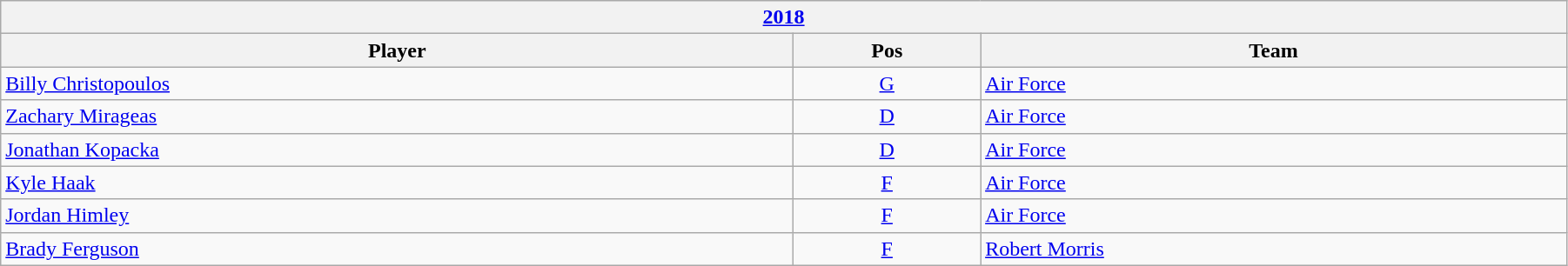<table class="wikitable" width=95%>
<tr>
<th colspan=3><a href='#'>2018</a></th>
</tr>
<tr>
<th>Player</th>
<th>Pos</th>
<th>Team</th>
</tr>
<tr>
<td><a href='#'>Billy Christopoulos</a></td>
<td style="text-align:center;"><a href='#'>G</a></td>
<td><a href='#'>Air Force</a></td>
</tr>
<tr>
<td><a href='#'>Zachary Mirageas</a></td>
<td style="text-align:center;"><a href='#'>D</a></td>
<td><a href='#'>Air Force</a></td>
</tr>
<tr>
<td><a href='#'>Jonathan Kopacka</a></td>
<td style="text-align:center;"><a href='#'>D</a></td>
<td><a href='#'>Air Force</a></td>
</tr>
<tr>
<td><a href='#'>Kyle Haak</a></td>
<td style="text-align:center;"><a href='#'>F</a></td>
<td><a href='#'>Air Force</a></td>
</tr>
<tr>
<td><a href='#'>Jordan Himley</a></td>
<td style="text-align:center;"><a href='#'>F</a></td>
<td><a href='#'>Air Force</a></td>
</tr>
<tr>
<td><a href='#'>Brady Ferguson</a></td>
<td style="text-align:center;"><a href='#'>F</a></td>
<td><a href='#'>Robert Morris</a></td>
</tr>
</table>
